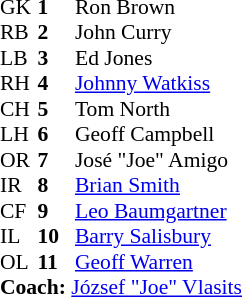<table cellspacing="0" cellpadding="0" style="font-size:90%;margin:auto">
<tr>
<th width=25></th>
<th width=25></th>
</tr>
<tr>
<td>GK</td>
<td><strong>1</strong></td>
<td> Ron Brown</td>
</tr>
<tr>
<td>RB</td>
<td><strong>2</strong></td>
<td> John Curry</td>
</tr>
<tr>
<td>LB</td>
<td><strong>3</strong></td>
<td> Ed Jones</td>
</tr>
<tr>
<td>RH</td>
<td><strong>4</strong></td>
<td> <a href='#'>Johnny Watkiss</a></td>
</tr>
<tr>
<td>CH</td>
<td><strong>5</strong></td>
<td> Tom North</td>
</tr>
<tr>
<td>LH</td>
<td><strong>6</strong></td>
<td> Geoff Campbell</td>
</tr>
<tr>
<td>OR</td>
<td><strong>7</strong></td>
<td> José "Joe" Amigo</td>
</tr>
<tr>
<td>IR</td>
<td><strong>8</strong></td>
<td> <a href='#'>Brian Smith</a></td>
</tr>
<tr>
<td>CF</td>
<td><strong>9</strong></td>
<td> <a href='#'>Leo Baumgartner</a></td>
</tr>
<tr>
<td>IL</td>
<td><strong>10</strong></td>
<td> <a href='#'>Barry Salisbury</a></td>
</tr>
<tr>
<td>OL</td>
<td><strong>11</strong></td>
<td> <a href='#'>Geoff Warren</a></td>
</tr>
<tr>
<td colspan=3><strong>Coach:</strong>  <a href='#'>József "Joe" Vlasits</a></td>
</tr>
<tr>
<td colspan=4></td>
</tr>
</table>
